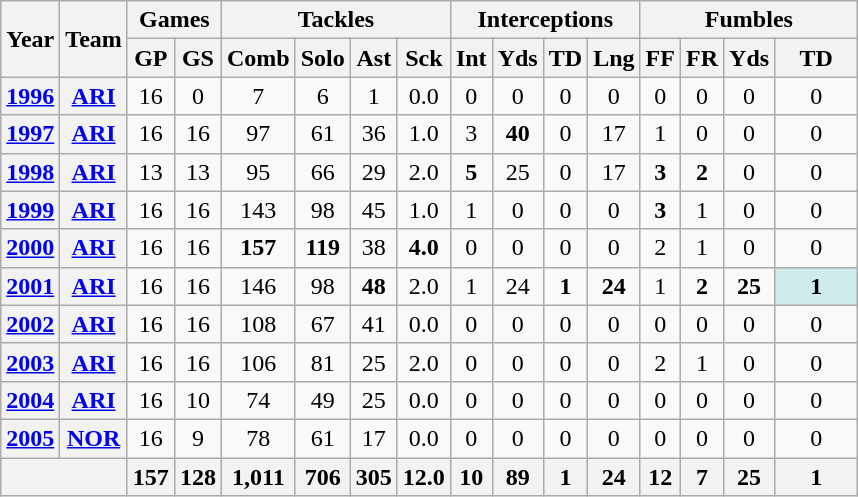<table class="wikitable" style="text-align:center">
<tr>
<th rowspan="2">Year</th>
<th rowspan="2">Team</th>
<th colspan="2">Games</th>
<th colspan="4">Tackles</th>
<th colspan="4">Interceptions</th>
<th colspan="4">Fumbles</th>
</tr>
<tr>
<th>GP</th>
<th>GS</th>
<th>Comb</th>
<th>Solo</th>
<th>Ast</th>
<th>Sck</th>
<th>Int</th>
<th>Yds</th>
<th>TD</th>
<th>Lng</th>
<th>FF</th>
<th>FR</th>
<th>Yds</th>
<th>TD</th>
</tr>
<tr>
<th><a href='#'>1996</a></th>
<th><a href='#'>ARI</a></th>
<td>16</td>
<td>0</td>
<td>7</td>
<td>6</td>
<td>1</td>
<td>0.0</td>
<td>0</td>
<td>0</td>
<td>0</td>
<td>0</td>
<td>0</td>
<td>0</td>
<td>0</td>
<td>0</td>
</tr>
<tr>
<th><a href='#'>1997</a></th>
<th><a href='#'>ARI</a></th>
<td>16</td>
<td>16</td>
<td>97</td>
<td>61</td>
<td>36</td>
<td>1.0</td>
<td>3</td>
<td><strong>40</strong></td>
<td>0</td>
<td>17</td>
<td>1</td>
<td>0</td>
<td>0</td>
<td>0</td>
</tr>
<tr>
<th><a href='#'>1998</a></th>
<th><a href='#'>ARI</a></th>
<td>13</td>
<td>13</td>
<td>95</td>
<td>66</td>
<td>29</td>
<td>2.0</td>
<td><strong>5</strong></td>
<td>25</td>
<td>0</td>
<td>17</td>
<td><strong>3</strong></td>
<td><strong>2</strong></td>
<td>0</td>
<td>0</td>
</tr>
<tr>
<th><a href='#'>1999</a></th>
<th><a href='#'>ARI</a></th>
<td>16</td>
<td>16</td>
<td>143</td>
<td>98</td>
<td>45</td>
<td>1.0</td>
<td>1</td>
<td>0</td>
<td>0</td>
<td>0</td>
<td><strong>3</strong></td>
<td>1</td>
<td>0</td>
<td>0</td>
</tr>
<tr>
<th><a href='#'>2000</a></th>
<th><a href='#'>ARI</a></th>
<td>16</td>
<td>16</td>
<td><strong>157</strong></td>
<td><strong>119</strong></td>
<td>38</td>
<td><strong>4.0</strong></td>
<td>0</td>
<td>0</td>
<td>0</td>
<td>0</td>
<td>2</td>
<td>1</td>
<td>0</td>
<td>0</td>
</tr>
<tr>
<th><a href='#'>2001</a></th>
<th><a href='#'>ARI</a></th>
<td>16</td>
<td>16</td>
<td>146</td>
<td>98</td>
<td><strong>48</strong></td>
<td>2.0</td>
<td>1</td>
<td>24</td>
<td><strong>1</strong></td>
<td><strong>24</strong></td>
<td>1</td>
<td><strong>2</strong></td>
<td><strong>25</strong></td>
<td style="background:#cfecec; width:3em;"><strong>1</strong></td>
</tr>
<tr>
<th><a href='#'>2002</a></th>
<th><a href='#'>ARI</a></th>
<td>16</td>
<td>16</td>
<td>108</td>
<td>67</td>
<td>41</td>
<td>0.0</td>
<td>0</td>
<td>0</td>
<td>0</td>
<td>0</td>
<td>0</td>
<td>0</td>
<td>0</td>
<td>0</td>
</tr>
<tr>
<th><a href='#'>2003</a></th>
<th><a href='#'>ARI</a></th>
<td>16</td>
<td>16</td>
<td>106</td>
<td>81</td>
<td>25</td>
<td>2.0</td>
<td>0</td>
<td>0</td>
<td>0</td>
<td>0</td>
<td>2</td>
<td>1</td>
<td>0</td>
<td>0</td>
</tr>
<tr>
<th><a href='#'>2004</a></th>
<th><a href='#'>ARI</a></th>
<td>16</td>
<td>10</td>
<td>74</td>
<td>49</td>
<td>25</td>
<td>0.0</td>
<td>0</td>
<td>0</td>
<td>0</td>
<td>0</td>
<td>0</td>
<td>0</td>
<td>0</td>
<td>0</td>
</tr>
<tr>
<th><a href='#'>2005</a></th>
<th><a href='#'>NOR</a></th>
<td>16</td>
<td>9</td>
<td>78</td>
<td>61</td>
<td>17</td>
<td>0.0</td>
<td>0</td>
<td>0</td>
<td>0</td>
<td>0</td>
<td>0</td>
<td>0</td>
<td>0</td>
<td>0</td>
</tr>
<tr>
<th colspan="2"></th>
<th>157</th>
<th>128</th>
<th>1,011</th>
<th>706</th>
<th>305</th>
<th>12.0</th>
<th>10</th>
<th>89</th>
<th>1</th>
<th>24</th>
<th>12</th>
<th>7</th>
<th>25</th>
<th>1</th>
</tr>
</table>
